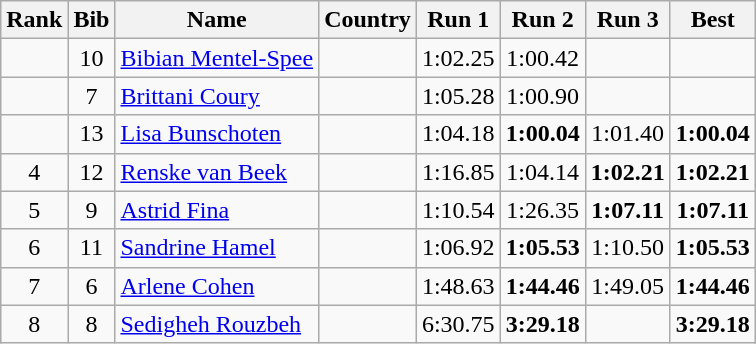<table class="wikitable sortable" style="text-align:center">
<tr>
<th>Rank</th>
<th>Bib</th>
<th>Name</th>
<th>Country</th>
<th>Run 1</th>
<th>Run 2</th>
<th>Run 3</th>
<th>Best</th>
</tr>
<tr>
<td></td>
<td>10</td>
<td align="left"><a href='#'>Bibian Mentel-Spee</a></td>
<td align=left></td>
<td>1:02.25</td>
<td>1:00.42</td>
<td><strong></strong></td>
<td><strong></strong></td>
</tr>
<tr>
<td></td>
<td>7</td>
<td align="left"><a href='#'>Brittani Coury</a></td>
<td align="left"></td>
<td>1:05.28</td>
<td>1:00.90</td>
<td><strong></strong></td>
<td><strong></strong></td>
</tr>
<tr>
<td></td>
<td>13</td>
<td align="left"><a href='#'>Lisa Bunschoten</a></td>
<td align="left"></td>
<td>1:04.18</td>
<td><strong>1:00.04</strong></td>
<td>1:01.40</td>
<td><strong>1:00.04</strong></td>
</tr>
<tr>
<td>4</td>
<td>12</td>
<td align="left"><a href='#'>Renske van Beek</a></td>
<td align="left"></td>
<td>1:16.85</td>
<td>1:04.14</td>
<td><strong>1:02.21</strong></td>
<td><strong>1:02.21</strong></td>
</tr>
<tr>
<td>5</td>
<td>9</td>
<td align="left"><a href='#'>Astrid Fina</a></td>
<td align=left></td>
<td>1:10.54</td>
<td>1:26.35</td>
<td><strong>1:07.11</strong></td>
<td><strong>1:07.11</strong></td>
</tr>
<tr>
<td>6</td>
<td>11</td>
<td align="left"><a href='#'>Sandrine Hamel</a></td>
<td align="left"></td>
<td>1:06.92</td>
<td><strong>1:05.53</strong></td>
<td>1:10.50</td>
<td><strong>1:05.53</strong></td>
</tr>
<tr>
<td>7</td>
<td>6</td>
<td align="left"><a href='#'>Arlene Cohen</a></td>
<td align="left"></td>
<td>1:48.63</td>
<td><strong>1:44.46</strong></td>
<td>1:49.05</td>
<td><strong>1:44.46</strong></td>
</tr>
<tr>
<td>8</td>
<td>8</td>
<td align="left"><a href='#'>Sedigheh Rouzbeh</a></td>
<td align="left"></td>
<td>6:30.75</td>
<td><strong>3:29.18</strong></td>
<td></td>
<td><strong>3:29.18</strong></td>
</tr>
</table>
